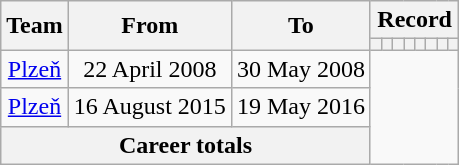<table class="wikitable" style="text-align: center">
<tr>
<th rowspan=2>Team</th>
<th rowspan=2>From</th>
<th rowspan=2>To</th>
<th colspan=8>Record</th>
</tr>
<tr>
<th></th>
<th></th>
<th></th>
<th></th>
<th></th>
<th></th>
<th></th>
<th></th>
</tr>
<tr>
<td><a href='#'>Plzeň</a></td>
<td>22 April 2008</td>
<td>30 May 2008<br></td>
</tr>
<tr>
<td><a href='#'>Plzeň</a></td>
<td>16 August 2015</td>
<td>19 May 2016<br></td>
</tr>
<tr>
<th colspan=3>Career totals<br></th>
</tr>
</table>
